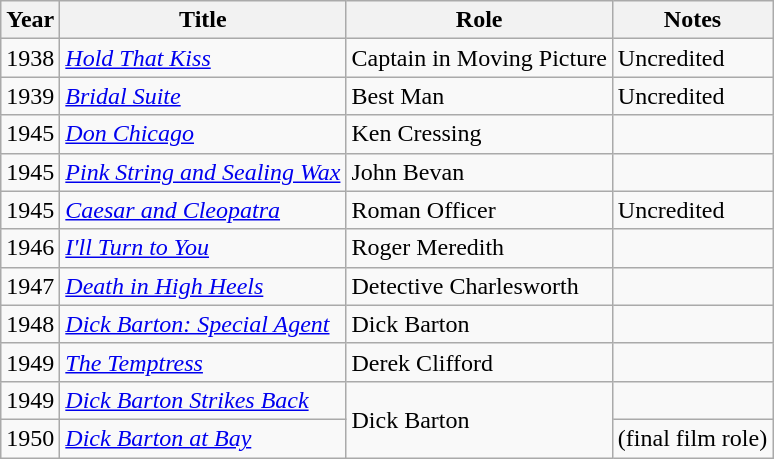<table class="wikitable">
<tr>
<th>Year</th>
<th>Title</th>
<th>Role</th>
<th>Notes</th>
</tr>
<tr>
<td>1938</td>
<td><em><a href='#'>Hold That Kiss</a></em></td>
<td>Captain in Moving Picture</td>
<td>Uncredited</td>
</tr>
<tr>
<td>1939</td>
<td><em><a href='#'>Bridal Suite</a></em></td>
<td>Best Man</td>
<td>Uncredited</td>
</tr>
<tr>
<td>1945</td>
<td><em><a href='#'>Don Chicago</a></em></td>
<td>Ken Cressing</td>
<td></td>
</tr>
<tr>
<td>1945</td>
<td><em><a href='#'>Pink String and Sealing Wax</a></em></td>
<td>John Bevan</td>
<td></td>
</tr>
<tr>
<td>1945</td>
<td><em><a href='#'>Caesar and Cleopatra</a></em></td>
<td>Roman Officer</td>
<td>Uncredited</td>
</tr>
<tr>
<td>1946</td>
<td><em><a href='#'>I'll Turn to You</a></em></td>
<td>Roger Meredith</td>
<td></td>
</tr>
<tr>
<td>1947</td>
<td><em><a href='#'>Death in High Heels</a></em></td>
<td>Detective Charlesworth</td>
<td></td>
</tr>
<tr>
<td>1948</td>
<td><em><a href='#'>Dick Barton: Special Agent</a></em></td>
<td>Dick Barton</td>
<td></td>
</tr>
<tr>
<td>1949</td>
<td><em><a href='#'>The Temptress</a></em></td>
<td>Derek Clifford</td>
<td></td>
</tr>
<tr>
<td>1949</td>
<td><em><a href='#'>Dick Barton Strikes Back</a></em></td>
<td rowspan="2">Dick Barton</td>
<td></td>
</tr>
<tr>
<td>1950</td>
<td><em><a href='#'>Dick Barton at Bay</a></em></td>
<td>(final film role)</td>
</tr>
</table>
